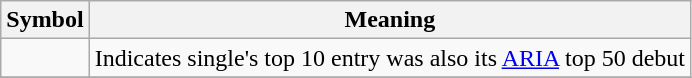<table Class="wikitable">
<tr>
<th>Symbol</th>
<th>Meaning</th>
</tr>
<tr '>
<td></td>
<td>Indicates single's top 10 entry was also its <a href='#'>ARIA</a> top 50 debut</td>
</tr>
<tr>
</tr>
</table>
